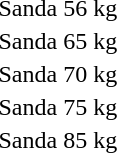<table>
<tr>
<td rowspan=2>Sanda 56 kg</td>
<td rowspan=2></td>
<td rowspan=2></td>
<td></td>
</tr>
<tr>
<td></td>
</tr>
<tr>
<td>Sanda 65 kg</td>
<td></td>
<td></td>
<td></td>
</tr>
<tr>
<td rowspan=2>Sanda 70 kg</td>
<td rowspan=2></td>
<td rowspan=2></td>
<td></td>
</tr>
<tr>
<td></td>
</tr>
<tr>
<td rowspan=2>Sanda 75 kg</td>
<td rowspan=2></td>
<td rowspan=2></td>
<td></td>
</tr>
<tr>
<td></td>
</tr>
<tr>
<td rowspan=2>Sanda 85 kg</td>
<td rowspan=2></td>
<td rowspan=2></td>
<td></td>
</tr>
<tr>
<td></td>
</tr>
</table>
